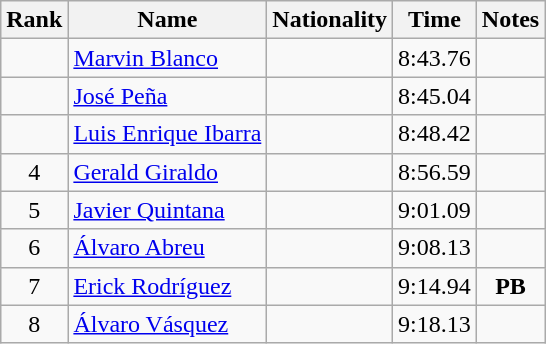<table class="wikitable sortable" style="text-align:center">
<tr>
<th>Rank</th>
<th>Name</th>
<th>Nationality</th>
<th>Time</th>
<th>Notes</th>
</tr>
<tr>
<td></td>
<td align=left><a href='#'>Marvin Blanco</a></td>
<td align=left></td>
<td>8:43.76</td>
<td></td>
</tr>
<tr>
<td></td>
<td align=left><a href='#'>José Peña</a></td>
<td align=left></td>
<td>8:45.04</td>
<td></td>
</tr>
<tr>
<td></td>
<td align=left><a href='#'>Luis Enrique Ibarra</a></td>
<td align=left></td>
<td>8:48.42</td>
<td></td>
</tr>
<tr>
<td>4</td>
<td align=left><a href='#'>Gerald Giraldo</a></td>
<td align=left></td>
<td>8:56.59</td>
<td></td>
</tr>
<tr>
<td>5</td>
<td align=left><a href='#'>Javier Quintana</a></td>
<td align=left></td>
<td>9:01.09</td>
<td></td>
</tr>
<tr>
<td>6</td>
<td align=left><a href='#'>Álvaro Abreu</a></td>
<td align=left></td>
<td>9:08.13</td>
<td></td>
</tr>
<tr>
<td>7</td>
<td align=left><a href='#'>Erick Rodríguez</a></td>
<td align=left></td>
<td>9:14.94</td>
<td><strong>PB</strong></td>
</tr>
<tr>
<td>8</td>
<td align=left><a href='#'>Álvaro Vásquez</a></td>
<td align=left></td>
<td>9:18.13</td>
<td></td>
</tr>
</table>
